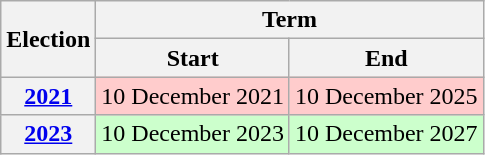<table class="wikitable" style="text-align:center">
<tr>
<th rowspan=2>Election</th>
<th colspan=2>Term</th>
</tr>
<tr>
<th>Start</th>
<th>End</th>
</tr>
<tr>
<th><a href='#'>2021</a></th>
<td bgcolor=#fcc>10 December 2021</td>
<td bgcolor=#fcc>10 December 2025</td>
</tr>
<tr>
<th><a href='#'>2023</a></th>
<td bgcolor=#cfc>10 December 2023</td>
<td bgcolor=#cfc>10 December 2027</td>
</tr>
</table>
